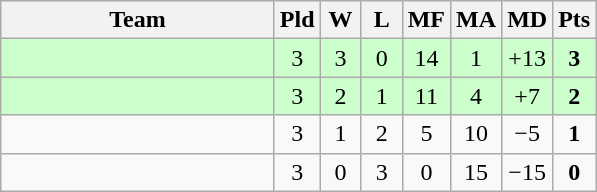<table class=wikitable style="text-align:center">
<tr>
<th width=175>Team</th>
<th width=20>Pld</th>
<th width=20>W</th>
<th width=20>L</th>
<th width=20>MF</th>
<th width=20>MA</th>
<th width=20>MD</th>
<th width=20>Pts</th>
</tr>
<tr bgcolor=ccffcc>
<td align=left></td>
<td>3</td>
<td>3</td>
<td>0</td>
<td>14</td>
<td>1</td>
<td>+13</td>
<td><strong>3</strong></td>
</tr>
<tr bgcolor=ccffcc>
<td align=left></td>
<td>3</td>
<td>2</td>
<td>1</td>
<td>11</td>
<td>4</td>
<td>+7</td>
<td><strong>2</strong></td>
</tr>
<tr>
<td align=left></td>
<td>3</td>
<td>1</td>
<td>2</td>
<td>5</td>
<td>10</td>
<td>−5</td>
<td><strong>1</strong></td>
</tr>
<tr>
<td align=left></td>
<td>3</td>
<td>0</td>
<td>3</td>
<td>0</td>
<td>15</td>
<td>−15</td>
<td><strong>0</strong></td>
</tr>
</table>
